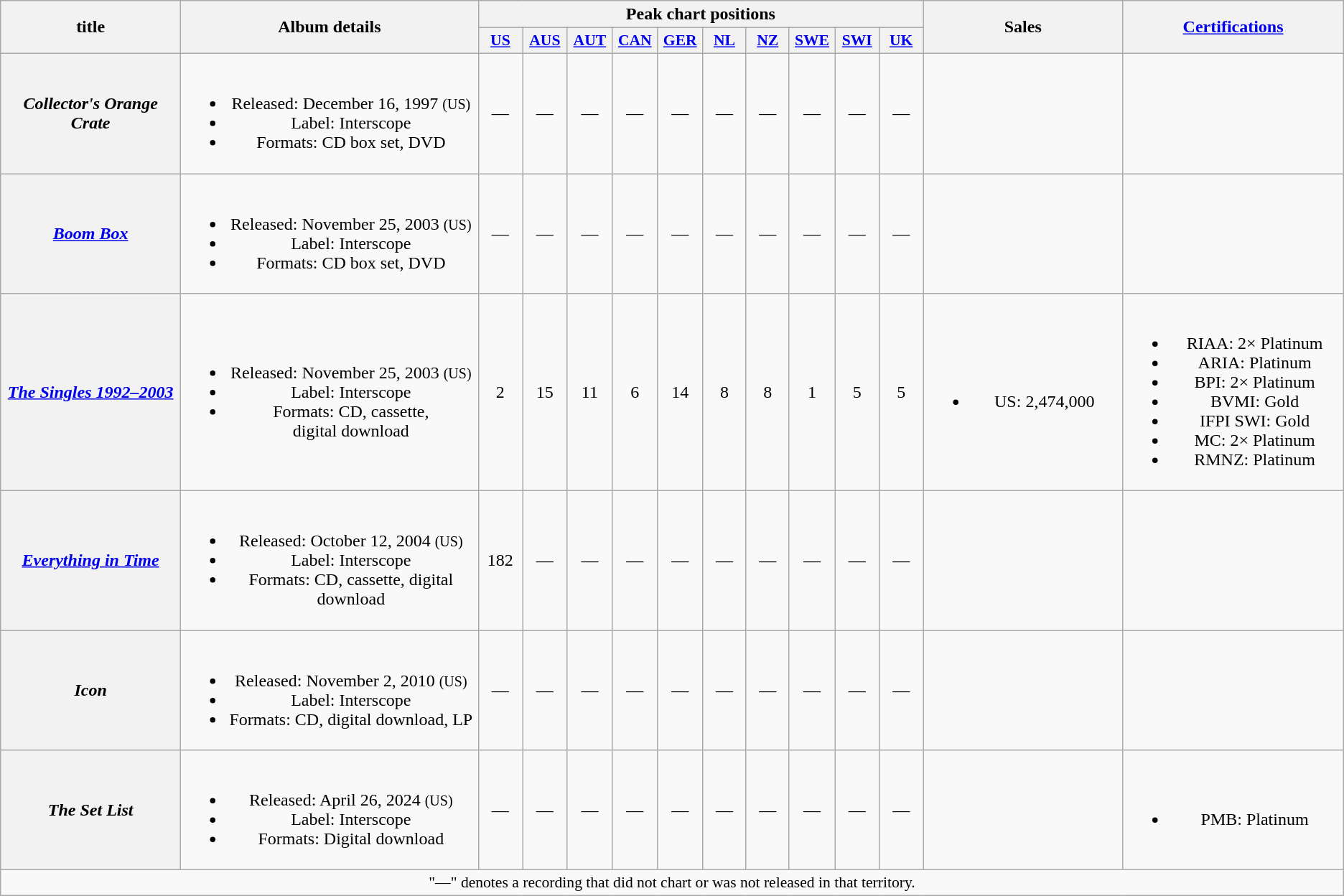<table class="wikitable plainrowheaders" style="text-align:center;">
<tr>
<th scope="col" rowspan="2" style="width:11em;">title</th>
<th scope="col" rowspan="2" style="width:18em;">Album details</th>
<th scope="col" colspan="10">Peak chart positions</th>
<th scope="col" rowspan="2" style="width:12em;">Sales</th>
<th scope="col" rowspan="2" style="width:13.5em;"><a href='#'>Certifications</a></th>
</tr>
<tr>
<th scope="col" style="width:2.5em;font-size:90%"><a href='#'>US</a><br></th>
<th scope="col" style="width:2.5em;font-size:90%"><a href='#'>AUS</a><br></th>
<th scope="col" style="width:2.5em;font-size:90%"><a href='#'>AUT</a><br></th>
<th scope="col" style="width:2.5em;font-size:90%"><a href='#'>CAN</a><br></th>
<th scope="col" style="width:2.5em;font-size:90%"><a href='#'>GER</a><br></th>
<th scope="col" style="width:2.5em;font-size:90%"><a href='#'>NL</a><br></th>
<th scope="col" style="width:2.5em;font-size:90%"><a href='#'>NZ</a><br></th>
<th scope="col" style="width:2.5em;font-size:90%"><a href='#'>SWE</a><br></th>
<th scope="col" style="width:2.5em;font-size:90%"><a href='#'>SWI</a><br></th>
<th scope="col" style="width:2.5em;font-size:90%"><a href='#'>UK</a><br></th>
</tr>
<tr>
<th scope="row"><em>Collector's Orange Crate</em></th>
<td><br><ul><li>Released: December 16, 1997 <small>(US)</small></li><li>Label: Interscope</li><li>Formats: CD box set, DVD</li></ul></td>
<td>—</td>
<td>—</td>
<td>—</td>
<td>—</td>
<td>—</td>
<td>—</td>
<td>—</td>
<td>—</td>
<td>—</td>
<td>—</td>
<td></td>
<td></td>
</tr>
<tr>
<th scope="row"><em><a href='#'>Boom Box</a></em></th>
<td><br><ul><li>Released: November 25, 2003 <small>(US)</small></li><li>Label: Interscope</li><li>Formats: CD box set, DVD</li></ul></td>
<td>—</td>
<td>—</td>
<td>—</td>
<td>—</td>
<td>—</td>
<td>—</td>
<td>—</td>
<td>—</td>
<td>—</td>
<td>—</td>
<td></td>
<td></td>
</tr>
<tr>
<th scope="row"><em><a href='#'>The Singles 1992–2003</a></em></th>
<td><br><ul><li>Released: November 25, 2003 <small>(US)</small></li><li>Label: Interscope</li><li>Formats: CD, cassette,<br>digital download</li></ul></td>
<td>2</td>
<td>15</td>
<td>11</td>
<td>6</td>
<td>14</td>
<td>8</td>
<td>8</td>
<td>1</td>
<td>5</td>
<td>5</td>
<td><br><ul><li>US: 2,474,000</li></ul></td>
<td><br><ul><li>RIAA: 2× Platinum</li><li>ARIA: Platinum</li><li>BPI: 2× Platinum</li><li>BVMI: Gold</li><li>IFPI SWI: Gold</li><li>MC: 2× Platinum</li><li>RMNZ: Platinum</li></ul></td>
</tr>
<tr>
<th scope="row"><em><a href='#'>Everything in Time</a></em></th>
<td><br><ul><li>Released: October 12, 2004 <small>(US)</small></li><li>Label: Interscope</li><li>Formats: CD, cassette, digital download</li></ul></td>
<td>182</td>
<td>—</td>
<td>—</td>
<td>—</td>
<td>—</td>
<td>—</td>
<td>—</td>
<td>—</td>
<td>—</td>
<td>—</td>
<td></td>
<td></td>
</tr>
<tr>
<th scope="row"><em>Icon</em></th>
<td><br><ul><li>Released: November 2, 2010 <small>(US)</small></li><li>Label: Interscope</li><li>Formats: CD, digital download, LP</li></ul></td>
<td>—</td>
<td>—</td>
<td>—</td>
<td>—</td>
<td>—</td>
<td>—</td>
<td>—</td>
<td>—</td>
<td>—</td>
<td>—</td>
<td></td>
<td></td>
</tr>
<tr>
<th scope="row"><em>The Set List</em></th>
<td><br><ul><li>Released: April 26, 2024 <small>(US)</small></li><li>Label: Interscope</li><li>Formats: Digital download</li></ul></td>
<td>—</td>
<td>—</td>
<td>—</td>
<td>—</td>
<td>—</td>
<td>—</td>
<td>—</td>
<td>—</td>
<td>—</td>
<td>—</td>
<td></td>
<td><br><ul><li>PMB: Platinum</li></ul></td>
</tr>
<tr>
<td colspan="14" style="font-size:90%">"—" denotes a recording that did not chart or was not released in that territory.</td>
</tr>
</table>
